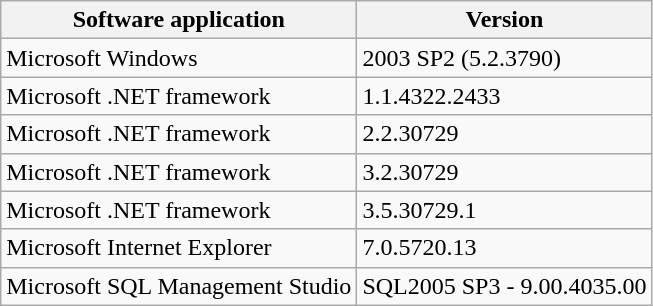<table class=wikitable>
<tr>
<th>Software application</th>
<th>Version</th>
</tr>
<tr>
<td>Microsoft Windows</td>
<td>2003 SP2 (5.2.3790)</td>
</tr>
<tr>
<td>Microsoft .NET framework</td>
<td>1.1.4322.2433</td>
</tr>
<tr>
<td>Microsoft .NET framework</td>
<td>2.2.30729</td>
</tr>
<tr>
<td>Microsoft .NET framework</td>
<td>3.2.30729</td>
</tr>
<tr>
<td>Microsoft .NET framework</td>
<td>3.5.30729.1</td>
</tr>
<tr>
<td>Microsoft Internet Explorer</td>
<td>7.0.5720.13</td>
</tr>
<tr>
<td>Microsoft SQL Management Studio</td>
<td>SQL2005 SP3 - 9.00.4035.00</td>
</tr>
</table>
